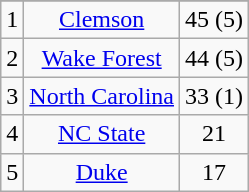<table class="wikitable" style="display: inline-table;">
<tr align="center">
</tr>
<tr align="center">
<td>1</td>
<td><a href='#'>Clemson</a></td>
<td>45 (5)</td>
</tr>
<tr align="center">
<td>2</td>
<td><a href='#'>Wake Forest</a></td>
<td>44 (5)</td>
</tr>
<tr align="center">
<td>3</td>
<td><a href='#'>North Carolina</a></td>
<td>33 (1)</td>
</tr>
<tr align="center">
<td>4</td>
<td><a href='#'>NC State</a></td>
<td>21</td>
</tr>
<tr align="center">
<td>5</td>
<td><a href='#'>Duke</a></td>
<td>17</td>
</tr>
</table>
